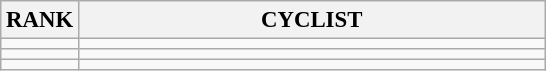<table class="wikitable" style="font-size:95%;">
<tr>
<th>RANK</th>
<th align="left" style="width: 20em">CYCLIST</th>
</tr>
<tr>
<td align="center"></td>
<td></td>
</tr>
<tr>
<td align="center"></td>
<td></td>
</tr>
<tr>
<td align="center"></td>
<td></td>
</tr>
</table>
